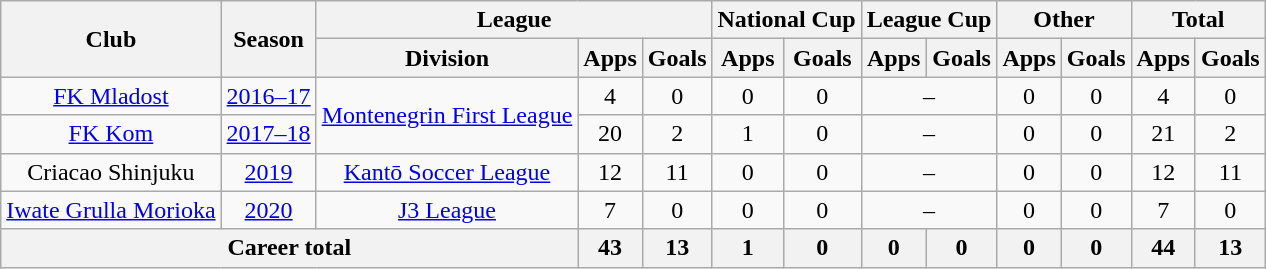<table class="wikitable" style="text-align: center">
<tr>
<th rowspan="2">Club</th>
<th rowspan="2">Season</th>
<th colspan="3">League</th>
<th colspan="2">National Cup</th>
<th colspan="2">League Cup</th>
<th colspan="2">Other</th>
<th colspan="2">Total</th>
</tr>
<tr>
<th>Division</th>
<th>Apps</th>
<th>Goals</th>
<th>Apps</th>
<th>Goals</th>
<th>Apps</th>
<th>Goals</th>
<th>Apps</th>
<th>Goals</th>
<th>Apps</th>
<th>Goals</th>
</tr>
<tr>
<td><a href='#'>FK Mladost</a></td>
<td><a href='#'>2016–17</a></td>
<td rowspan="2"><a href='#'>Montenegrin First League</a></td>
<td>4</td>
<td>0</td>
<td>0</td>
<td>0</td>
<td colspan="2">–</td>
<td>0</td>
<td>0</td>
<td>4</td>
<td>0</td>
</tr>
<tr>
<td><a href='#'>FK Kom</a></td>
<td><a href='#'>2017–18</a></td>
<td>20</td>
<td>2</td>
<td>1</td>
<td>0</td>
<td colspan="2">–</td>
<td>0</td>
<td>0</td>
<td>21</td>
<td>2</td>
</tr>
<tr>
<td>Criacao Shinjuku</td>
<td><a href='#'>2019</a></td>
<td><a href='#'>Kantō Soccer League</a></td>
<td>12</td>
<td>11</td>
<td>0</td>
<td>0</td>
<td colspan="2">–</td>
<td>0</td>
<td>0</td>
<td>12</td>
<td>11</td>
</tr>
<tr>
<td><a href='#'>Iwate Grulla Morioka</a></td>
<td><a href='#'>2020</a></td>
<td><a href='#'>J3 League</a></td>
<td>7</td>
<td>0</td>
<td>0</td>
<td>0</td>
<td colspan="2">–</td>
<td>0</td>
<td>0</td>
<td>7</td>
<td>0</td>
</tr>
<tr>
<th colspan=3>Career total</th>
<th>43</th>
<th>13</th>
<th>1</th>
<th>0</th>
<th>0</th>
<th>0</th>
<th>0</th>
<th>0</th>
<th>44</th>
<th>13</th>
</tr>
</table>
